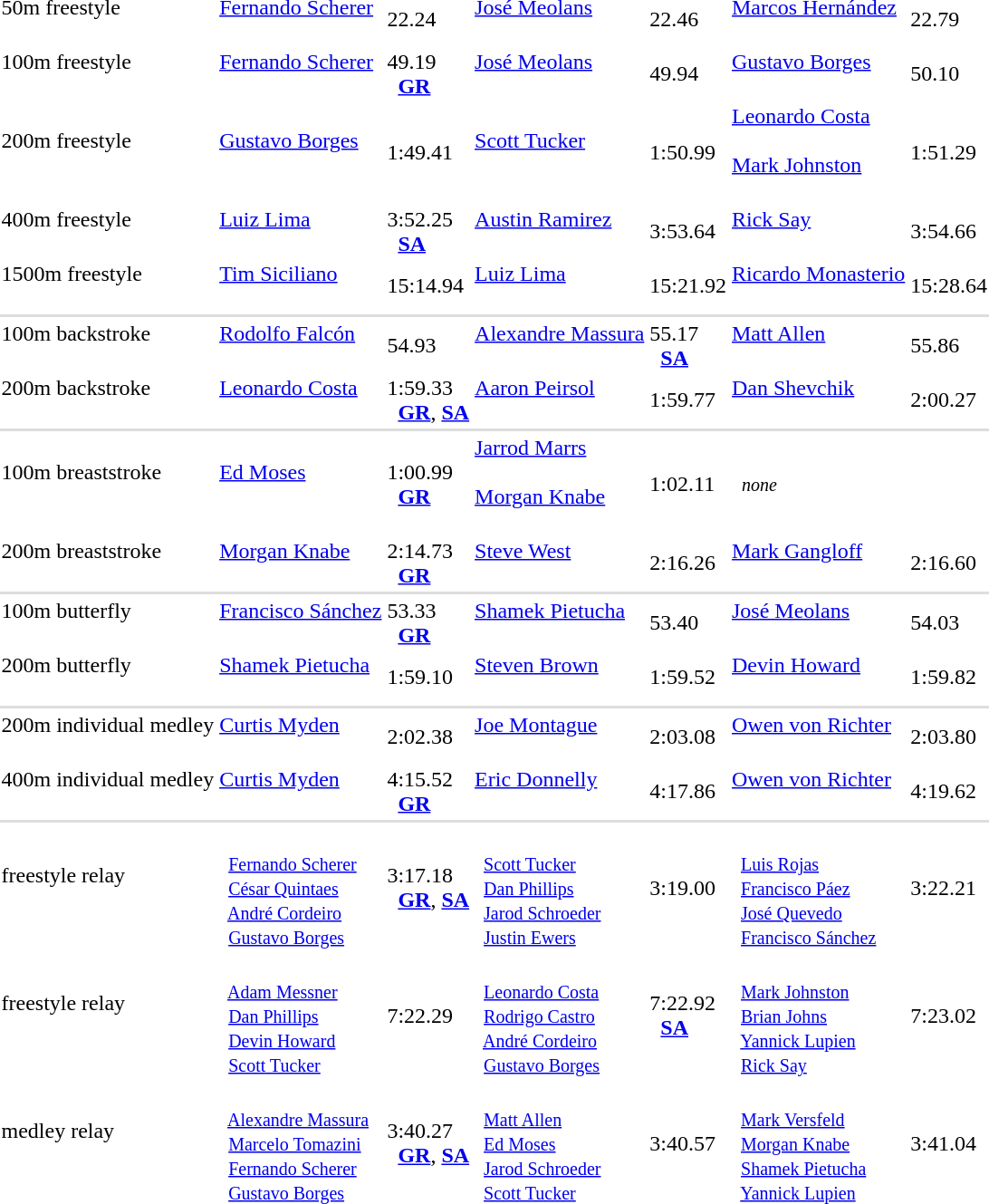<table>
<tr>
<td>50m freestyle <br>  </td>
<td><a href='#'>Fernando Scherer</a> <small><br>    </small></td>
<td>22.24</td>
<td><a href='#'>José Meolans</a> <small><br>    </small></td>
<td>22.46</td>
<td><a href='#'>Marcos Hernández</a> <small><br>    </small></td>
<td>22.79</td>
</tr>
<tr>
<td>100m freestyle <br>  </td>
<td><a href='#'>Fernando Scherer</a> <small><br>    </small></td>
<td>49.19 <br>   <strong><a href='#'>GR</a></strong></td>
<td><a href='#'>José Meolans</a> <small><br>    </small></td>
<td>49.94</td>
<td><a href='#'>Gustavo Borges</a> <small><br>    </small></td>
<td>50.10</td>
</tr>
<tr>
<td>200m freestyle <br>  </td>
<td><a href='#'>Gustavo Borges</a> <small><br>    </small></td>
<td>1:49.41</td>
<td><a href='#'>Scott Tucker</a> <small><br>    </small></td>
<td>1:50.99</td>
<td><a href='#'>Leonardo Costa</a> <small><br>    </small> <br> <a href='#'>Mark Johnston</a> <small><br>    </small></td>
<td>1:51.29</td>
</tr>
<tr>
<td>400m freestyle <br>  </td>
<td><a href='#'>Luiz Lima</a> <small><br>    </small></td>
<td>3:52.25 <br>   <strong><a href='#'>SA</a></strong></td>
<td><a href='#'>Austin Ramirez</a> <small><br>    </small></td>
<td>3:53.64</td>
<td><a href='#'>Rick Say</a> <small><br>    </small></td>
<td>3:54.66</td>
</tr>
<tr>
<td>1500m freestyle <br>  </td>
<td><a href='#'>Tim Siciliano</a> <small><br>    </small></td>
<td>15:14.94</td>
<td><a href='#'>Luiz Lima</a> <small><br>    </small></td>
<td>15:21.92</td>
<td><a href='#'>Ricardo Monasterio</a> <small><br>    </small></td>
<td>15:28.64</td>
</tr>
<tr bgcolor=#DDDDDD>
<td colspan=7></td>
</tr>
<tr>
<td>100m backstroke <br>  </td>
<td><a href='#'>Rodolfo Falcón</a> <small><br>    </small></td>
<td>54.93</td>
<td><a href='#'>Alexandre Massura</a> <small><br>    </small></td>
<td>55.17 <br>   <strong><a href='#'>SA</a></strong></td>
<td><a href='#'>Matt Allen</a> <small><br>    </small></td>
<td>55.86</td>
</tr>
<tr>
<td>200m backstroke <br>  </td>
<td><a href='#'>Leonardo Costa</a> <small><br>    </small></td>
<td>1:59.33 <br>   <strong><a href='#'>GR</a></strong>, <strong><a href='#'>SA</a></strong></td>
<td><a href='#'>Aaron Peirsol</a> <small><br>    </small></td>
<td>1:59.77</td>
<td><a href='#'>Dan Shevchik</a> <small><br>    </small></td>
<td>2:00.27</td>
</tr>
<tr bgcolor=#DDDDDD>
<td colspan=7></td>
</tr>
<tr>
<td>100m breaststroke <br>  </td>
<td><a href='#'>Ed Moses</a> <small><br>    </small></td>
<td>1:00.99 <br>   <strong><a href='#'>GR</a></strong></td>
<td><a href='#'>Jarrod Marrs</a> <small><br>    </small> <br> <a href='#'>Morgan Knabe</a> <small><br>    </small></td>
<td>1:02.11</td>
<td> <small> <em>none</em></small></td>
</tr>
<tr>
<td>200m breaststroke <br>  </td>
<td><a href='#'>Morgan Knabe</a> <small><br>    </small></td>
<td>2:14.73 <br>   <strong><a href='#'>GR</a></strong></td>
<td><a href='#'>Steve West</a> <small><br>    </small></td>
<td>2:16.26</td>
<td><a href='#'>Mark Gangloff</a> <small><br>    </small></td>
<td>2:16.60</td>
</tr>
<tr bgcolor=#DDDDDD>
<td colspan=7></td>
</tr>
<tr>
<td>100m butterfly <br>  </td>
<td><a href='#'>Francisco Sánchez</a> <small><br>    </small></td>
<td>53.33 <br>   <strong><a href='#'>GR</a></strong></td>
<td><a href='#'>Shamek Pietucha</a> <small><br>    </small></td>
<td>53.40</td>
<td><a href='#'>José Meolans</a> <small><br>    </small></td>
<td>54.03</td>
</tr>
<tr>
<td>200m butterfly <br>  </td>
<td><a href='#'>Shamek Pietucha</a> <small><br>    </small></td>
<td>1:59.10</td>
<td><a href='#'>Steven Brown</a> <small><br>    </small></td>
<td>1:59.52</td>
<td><a href='#'>Devin Howard</a> <small><br>    </small></td>
<td>1:59.82</td>
</tr>
<tr bgcolor=#DDDDDD>
<td colspan=7></td>
</tr>
<tr>
<td>200m individual medley <br>  </td>
<td><a href='#'>Curtis Myden</a> <small><br>    </small></td>
<td>2:02.38</td>
<td><a href='#'>Joe Montague</a> <small><br>    </small></td>
<td>2:03.08</td>
<td><a href='#'>Owen von Richter</a> <small><br>    </small></td>
<td>2:03.80</td>
</tr>
<tr>
<td>400m individual medley <br>  </td>
<td><a href='#'>Curtis Myden</a> <small><br>    </small></td>
<td>4:15.52 <br>   <strong><a href='#'>GR</a></strong></td>
<td><a href='#'>Eric Donnelly</a> <small><br>    </small></td>
<td>4:17.86</td>
<td><a href='#'>Owen von Richter</a> <small><br>    </small></td>
<td>4:19.62</td>
</tr>
<tr bgcolor=#DDDDDD>
<td colspan=7></td>
</tr>
<tr>
<td> freestyle relay <br>  </td>
<td> <small><br>   <a href='#'>Fernando Scherer</a> <br>   <a href='#'>César Quintaes</a> <br>   <a href='#'>André Cordeiro</a> <br>   <a href='#'>Gustavo Borges</a> </small></td>
<td>3:17.18 <br>   <strong><a href='#'>GR</a></strong>, <strong><a href='#'>SA</a></strong></td>
<td> <small><br>   <a href='#'>Scott Tucker</a> <br>   <a href='#'>Dan Phillips</a><br>   <a href='#'>Jarod Schroeder</a><br>   <a href='#'>Justin Ewers</a> </small></td>
<td>3:19.00</td>
<td> <small><br>   <a href='#'>Luis Rojas</a> <br>   <a href='#'>Francisco Páez</a><br>   <a href='#'>José Quevedo</a><br>   <a href='#'>Francisco Sánchez</a> </small></td>
<td>3:22.21</td>
</tr>
<tr>
<td> freestyle relay <br>  </td>
<td> <small><br>   <a href='#'>Adam Messner</a> <br>   <a href='#'>Dan Phillips</a> <br>   <a href='#'>Devin Howard</a> <br>   <a href='#'>Scott Tucker</a> </small></td>
<td>7:22.29</td>
<td> <small><br>   <a href='#'>Leonardo Costa</a> <br>   <a href='#'>Rodrigo Castro</a> <br>   <a href='#'>André Cordeiro</a> <br>   <a href='#'>Gustavo Borges</a> </small></td>
<td>7:22.92 <br>   <strong><a href='#'>SA</a></strong></td>
<td> <small><br>   <a href='#'>Mark Johnston</a> <br>   <a href='#'>Brian Johns</a> <br>   <a href='#'>Yannick Lupien</a> <br>   <a href='#'>Rick Say</a> </small></td>
<td>7:23.02</td>
</tr>
<tr>
<td> medley relay <br>  </td>
<td> <small><br>   <a href='#'>Alexandre Massura</a> <br>   <a href='#'>Marcelo Tomazini</a> <br>   <a href='#'>Fernando Scherer</a> <br>   <a href='#'>Gustavo Borges</a> </small></td>
<td>3:40.27 <br>   <strong><a href='#'>GR</a></strong>, <strong><a href='#'>SA</a></strong></td>
<td> <small><br>   <a href='#'>Matt Allen</a> <br>   <a href='#'>Ed Moses</a> <br>   <a href='#'>Jarod Schroeder</a> <br>   <a href='#'>Scott Tucker</a> </small></td>
<td>3:40.57</td>
<td> <small><br>   <a href='#'>Mark Versfeld</a> <br>   <a href='#'>Morgan Knabe</a> <br>   <a href='#'>Shamek Pietucha</a> <br>   <a href='#'>Yannick Lupien</a> </small></td>
<td>3:41.04</td>
</tr>
</table>
